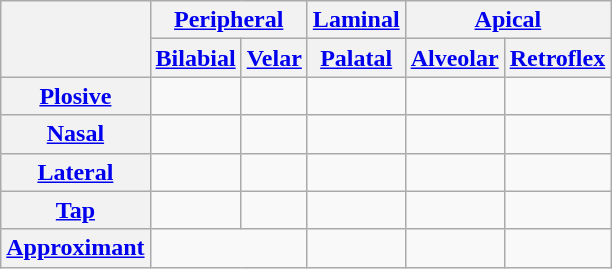<table class="wikitable" style="text-align:center;">
<tr>
<th rowspan="2"></th>
<th colspan="2"><a href='#'>Peripheral</a></th>
<th><a href='#'>Laminal</a></th>
<th colspan="2"><a href='#'>Apical</a></th>
</tr>
<tr>
<th><a href='#'>Bilabial</a></th>
<th><a href='#'>Velar</a></th>
<th><a href='#'>Palatal</a></th>
<th><a href='#'>Alveolar</a></th>
<th><a href='#'>Retroflex</a></th>
</tr>
<tr>
<th><a href='#'>Plosive</a></th>
<td></td>
<td></td>
<td></td>
<td></td>
<td></td>
</tr>
<tr>
<th><a href='#'>Nasal</a></th>
<td></td>
<td></td>
<td></td>
<td></td>
<td></td>
</tr>
<tr>
<th><a href='#'>Lateral</a></th>
<td></td>
<td></td>
<td></td>
<td></td>
<td></td>
</tr>
<tr>
<th><a href='#'>Tap</a></th>
<td></td>
<td></td>
<td></td>
<td></td>
<td></td>
</tr>
<tr>
<th><a href='#'>Approximant</a></th>
<td colspan=2></td>
<td></td>
<td></td>
<td></td>
</tr>
</table>
